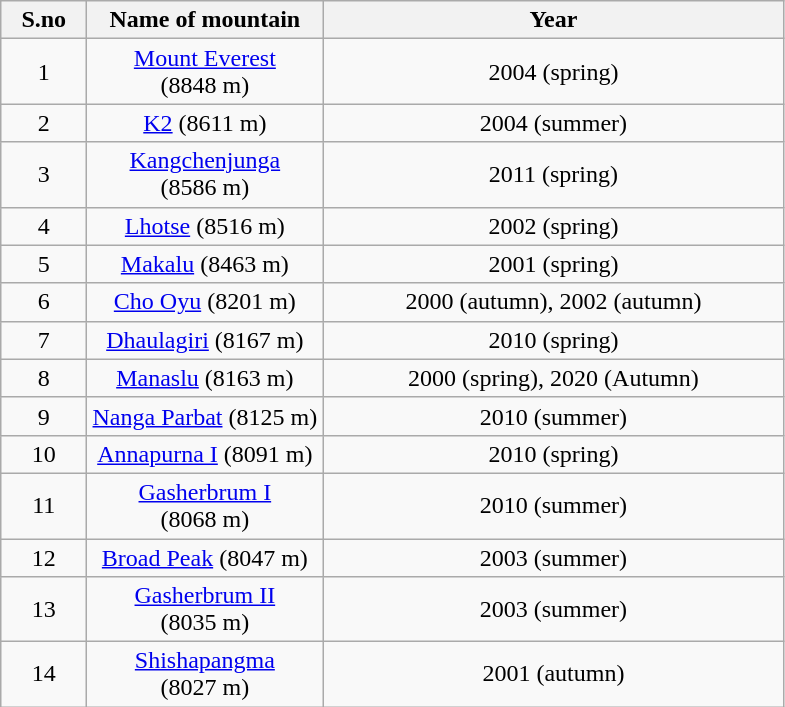<table class="wikitable" style="text-align: center">
<tr>
<th width="50"><strong>S.no</strong></th>
<th width="150"><strong>Name of mountain</strong></th>
<th width="300"><strong>Year</strong></th>
</tr>
<tr>
<td>1</td>
<td><a href='#'>Mount Everest</a> (8848 m)</td>
<td>2004 (spring)</td>
</tr>
<tr>
<td>2</td>
<td><a href='#'>K2</a> (8611 m)</td>
<td>2004 (summer)</td>
</tr>
<tr>
<td>3</td>
<td><a href='#'>Kangchenjunga</a> (8586 m)</td>
<td>2011 (spring)</td>
</tr>
<tr>
<td>4</td>
<td><a href='#'>Lhotse</a> (8516 m)</td>
<td>2002 (spring)</td>
</tr>
<tr>
<td>5</td>
<td><a href='#'>Makalu</a> (8463 m)</td>
<td>2001 (spring)</td>
</tr>
<tr>
<td>6</td>
<td><a href='#'>Cho Oyu</a> (8201 m)</td>
<td>2000 (autumn), 2002 (autumn)</td>
</tr>
<tr>
<td>7</td>
<td><a href='#'>Dhaulagiri</a> (8167 m)</td>
<td>2010 (spring)</td>
</tr>
<tr>
<td>8</td>
<td><a href='#'>Manaslu</a> (8163 m)</td>
<td>2000 (spring), 2020 (Autumn)</td>
</tr>
<tr>
<td>9</td>
<td><a href='#'>Nanga Parbat</a> (8125 m)</td>
<td>2010 (summer)</td>
</tr>
<tr>
<td>10</td>
<td><a href='#'>Annapurna I</a> (8091 m)</td>
<td>2010 (spring)</td>
</tr>
<tr>
<td>11</td>
<td><a href='#'>Gasherbrum I</a>  (8068 m)</td>
<td>2010 (summer)</td>
</tr>
<tr>
<td>12</td>
<td><a href='#'>Broad Peak</a> (8047 m)</td>
<td>2003 (summer)</td>
</tr>
<tr>
<td>13</td>
<td><a href='#'>Gasherbrum II</a> (8035 m)</td>
<td>2003 (summer)</td>
</tr>
<tr>
<td>14</td>
<td><a href='#'>Shishapangma</a> (8027 m)</td>
<td>2001 (autumn)</td>
</tr>
</table>
